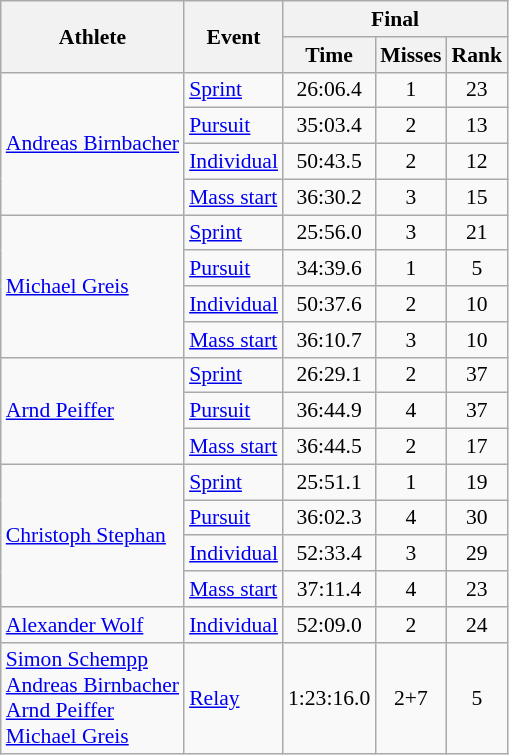<table class="wikitable" style="font-size:90%">
<tr>
<th rowspan="2">Athlete</th>
<th rowspan="2">Event</th>
<th colspan="3">Final</th>
</tr>
<tr>
<th>Time</th>
<th>Misses</th>
<th>Rank</th>
</tr>
<tr>
<td rowspan=4><a href='#'>Andreas Birnbacher</a></td>
<td><a href='#'>Sprint</a></td>
<td align="center">26:06.4</td>
<td align="center">1</td>
<td align="center">23</td>
</tr>
<tr>
<td><a href='#'>Pursuit</a></td>
<td align="center">35:03.4</td>
<td align="center">2</td>
<td align="center">13</td>
</tr>
<tr>
<td><a href='#'>Individual</a></td>
<td align="center">50:43.5</td>
<td align="center">2</td>
<td align="center">12</td>
</tr>
<tr>
<td><a href='#'>Mass start</a></td>
<td align="center">36:30.2</td>
<td align="center">3</td>
<td align="center">15</td>
</tr>
<tr>
<td rowspan=4><a href='#'>Michael Greis</a></td>
<td><a href='#'>Sprint</a></td>
<td align="center">25:56.0</td>
<td align="center">3</td>
<td align="center">21</td>
</tr>
<tr>
<td><a href='#'>Pursuit</a></td>
<td align="center">34:39.6</td>
<td align="center">1</td>
<td align="center">5</td>
</tr>
<tr>
<td><a href='#'>Individual</a></td>
<td align="center">50:37.6</td>
<td align="center">2</td>
<td align="center">10</td>
</tr>
<tr>
<td><a href='#'>Mass start</a></td>
<td align="center">36:10.7</td>
<td align="center">3</td>
<td align="center">10</td>
</tr>
<tr>
<td rowspan=3><a href='#'>Arnd Peiffer</a></td>
<td><a href='#'>Sprint</a></td>
<td align="center">26:29.1</td>
<td align="center">2</td>
<td align="center">37</td>
</tr>
<tr>
<td><a href='#'>Pursuit</a></td>
<td align="center">36:44.9</td>
<td align="center">4</td>
<td align="center">37</td>
</tr>
<tr>
<td><a href='#'>Mass start</a></td>
<td align="center">36:44.5</td>
<td align="center">2</td>
<td align="center">17</td>
</tr>
<tr>
<td rowspan=4><a href='#'>Christoph Stephan</a></td>
<td><a href='#'>Sprint</a></td>
<td align="center">25:51.1</td>
<td align="center">1</td>
<td align="center">19</td>
</tr>
<tr>
<td><a href='#'>Pursuit</a></td>
<td align="center">36:02.3</td>
<td align="center">4</td>
<td align="center">30</td>
</tr>
<tr>
<td><a href='#'>Individual</a></td>
<td align="center">52:33.4</td>
<td align="center">3</td>
<td align="center">29</td>
</tr>
<tr>
<td><a href='#'>Mass start</a></td>
<td align="center">37:11.4</td>
<td align="center">4</td>
<td align="center">23</td>
</tr>
<tr>
<td><a href='#'>Alexander Wolf</a></td>
<td><a href='#'>Individual</a></td>
<td align="center">52:09.0</td>
<td align="center">2</td>
<td align="center">24</td>
</tr>
<tr>
<td><a href='#'>Simon Schempp</a><br><a href='#'>Andreas Birnbacher</a><br><a href='#'>Arnd Peiffer</a><br><a href='#'>Michael Greis</a></td>
<td><a href='#'>Relay</a></td>
<td align="center">1:23:16.0</td>
<td align="center">2+7</td>
<td align="center">5</td>
</tr>
</table>
